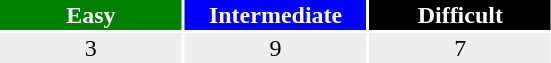<table ->
<tr>
<th width=25% style="background:green; color:white;">Easy</th>
<th width=25% style="background:blue; color:white;">Intermediate</th>
<th width=25% style="background:black; color:white;">Difficult</th>
</tr>
<tr bgcolor="#eeeeee" align="center">
<td>3</td>
<td>9</td>
<td>7</td>
</tr>
</table>
